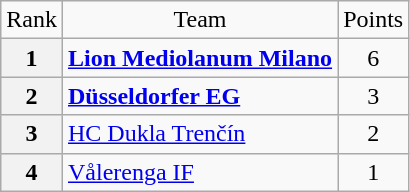<table class="wikitable" style="text-align: center;">
<tr>
<td>Rank</td>
<td>Team</td>
<td>Points</td>
</tr>
<tr>
<th>1</th>
<td style="text-align: left;"> <strong><a href='#'>Lion Mediolanum Milano</a></strong></td>
<td>6</td>
</tr>
<tr>
<th>2</th>
<td style="text-align: left;"> <strong><a href='#'>Düsseldorfer EG</a></strong></td>
<td>3</td>
</tr>
<tr>
<th>3</th>
<td style="text-align: left;"> <a href='#'>HC Dukla Trenčín</a></td>
<td>2</td>
</tr>
<tr>
<th>4</th>
<td style="text-align: left;"> <a href='#'>Vålerenga IF</a></td>
<td>1</td>
</tr>
</table>
